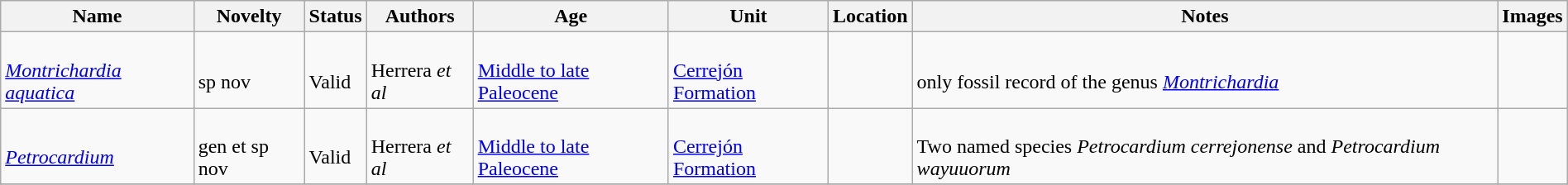<table class="wikitable sortable" align="center" width="100%">
<tr>
<th>Name</th>
<th>Novelty</th>
<th>Status</th>
<th>Authors</th>
<th>Age</th>
<th>Unit</th>
<th>Location</th>
<th>Notes</th>
<th>Images</th>
</tr>
<tr>
<td><br><em><a href='#'>Montrichardia aquatica</a></em></td>
<td><br>sp nov</td>
<td><br>Valid</td>
<td><br>Herrera <em>et al</em></td>
<td><br><a href='#'>Middle to late Paleocene</a></td>
<td><br><a href='#'>Cerrejón Formation</a></td>
<td><br></td>
<td><br>only fossil record of the genus <em><a href='#'>Montrichardia</a></em></td>
<td><br></td>
</tr>
<tr>
<td><br><em><a href='#'>Petrocardium</a></em></td>
<td><br>gen et sp nov</td>
<td><br>Valid</td>
<td><br>Herrera <em>et al</em></td>
<td><br><a href='#'>Middle to late Paleocene</a></td>
<td><br><a href='#'>Cerrejón Formation</a></td>
<td><br></td>
<td><br>Two named species <em>Petrocardium cerrejonense</em> and <em>Petrocardium wayuuorum</em></td>
<td><br></td>
</tr>
<tr>
</tr>
</table>
